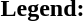<table class="toccolours" style="font-size:100%; white-space:nowrap;">
<tr>
<td><strong>Legend:</strong></td>
<td>      </td>
</tr>
<tr>
<td></td>
</tr>
<tr>
<td></td>
</tr>
<tr>
<td></td>
</tr>
</table>
